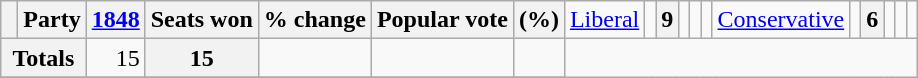<table class="wikitable">
<tr>
<th> </th>
<th>Party</th>
<th><a href='#'>1848</a></th>
<th>Seats won</th>
<th>% change</th>
<th>Popular vote</th>
<th>(%)<br></th>
<td><a href='#'>Liberal</a></td>
<td align=right></td>
<th align=right>9</th>
<td align=right></td>
<td align=right></td>
<td align=right><br></td>
<td><a href='#'>Conservative</a></td>
<td align=right></td>
<th align=right>6</th>
<td align=right></td>
<td align=right></td>
<td align=right></td>
</tr>
<tr>
<th colspan="2">Totals</th>
<td align=right>15</td>
<th align=right>15</th>
<td align=right></td>
<td align=right></td>
<td align=right></td>
</tr>
<tr>
</tr>
</table>
